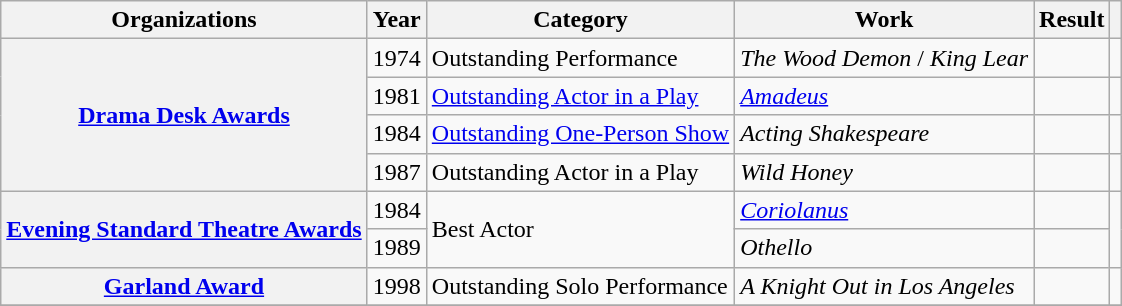<table class= "wikitable plainrowheaders sortable">
<tr>
<th>Organizations</th>
<th scope="col">Year</th>
<th scope="col">Category</th>
<th scope="col">Work</th>
<th scope="col">Result</th>
<th scope="col" class="unsortable"></th>
</tr>
<tr>
<th scope="row" rowspan="4"><a href='#'>Drama Desk Awards</a></th>
<td>1974</td>
<td>Outstanding Performance</td>
<td><em>The Wood Demon</em> / <em>King Lear</em></td>
<td></td>
<td></td>
</tr>
<tr>
<td>1981</td>
<td><a href='#'>Outstanding Actor in a Play</a></td>
<td><em><a href='#'>Amadeus</a></em></td>
<td></td>
<td></td>
</tr>
<tr>
<td>1984</td>
<td><a href='#'>Outstanding One-Person Show</a></td>
<td><em>Acting Shakespeare</em></td>
<td></td>
<td></td>
</tr>
<tr>
<td>1987</td>
<td>Outstanding Actor in a Play</td>
<td><em>Wild Honey</em></td>
<td></td>
<td></td>
</tr>
<tr>
<th scope="row" rowspan="2"><a href='#'>Evening Standard Theatre Awards</a></th>
<td>1984</td>
<td rowspan="2">Best Actor</td>
<td><em><a href='#'>Coriolanus</a></em></td>
<td></td>
<td rowspan=2></td>
</tr>
<tr>
<td>1989</td>
<td><em>Othello</em></td>
<td></td>
</tr>
<tr>
<th scope="row" rowspan="1"><a href='#'>Garland Award</a></th>
<td>1998</td>
<td>Outstanding Solo Performance</td>
<td><em>A Knight Out in Los Angeles</em></td>
<td></td>
<td></td>
</tr>
<tr>
</tr>
</table>
